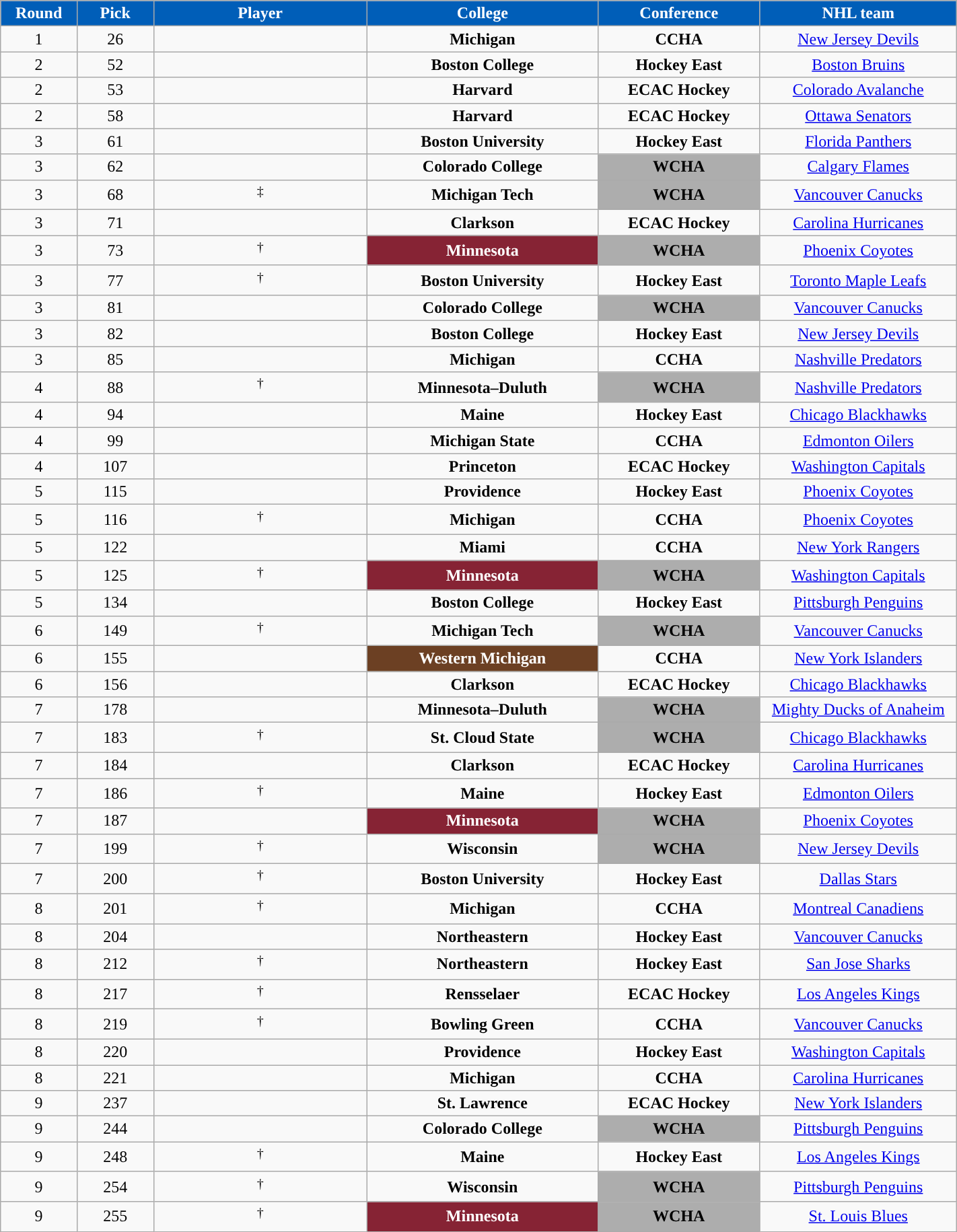<table class="wikitable sortable" width="75%">
<tr>
<th style="color:white; background-color:#005EB8; width: 4em;">Round</th>
<th style="color:white; background-color:#005EB8; width: 4em;">Pick</th>
<th style="color:white; background-color:#005EB8; width: 12em;">Player</th>
<th style="color:white; background-color:#005EB8; width: 13em;">College</th>
<th style="color:white; background-color:#005EB8; width: 9em;">Conference</th>
<th style="color:white; background-color:#005EB8; width: 11em;">NHL team</th>
</tr>
<tr align="center" bgcolor="">
<td>1</td>
<td>26</td>
<td></td>
<td><strong>Michigan</strong></td>
<td><strong>CCHA</strong></td>
<td><a href='#'>New Jersey Devils</a></td>
</tr>
<tr align="center" bgcolor="">
<td>2</td>
<td>52</td>
<td></td>
<td><strong>Boston College</strong></td>
<td><strong>Hockey East</strong></td>
<td><a href='#'>Boston Bruins</a></td>
</tr>
<tr align="center" bgcolor="">
<td>2</td>
<td>53</td>
<td></td>
<td><strong>Harvard</strong></td>
<td><strong>ECAC Hockey</strong></td>
<td><a href='#'>Colorado Avalanche</a></td>
</tr>
<tr align="center" bgcolor="">
<td>2</td>
<td>58</td>
<td></td>
<td><strong>Harvard</strong></td>
<td><strong>ECAC Hockey</strong></td>
<td><a href='#'>Ottawa Senators</a></td>
</tr>
<tr align="center" bgcolor="">
<td>3</td>
<td>61</td>
<td></td>
<td><strong>Boston University</strong></td>
<td><strong>Hockey East</strong></td>
<td><a href='#'>Florida Panthers</a></td>
</tr>
<tr align="center" bgcolor="">
<td>3</td>
<td>62</td>
<td></td>
<td><strong>Colorado College</strong></td>
<td style="color:black; background:#ADADAD; "><strong>WCHA</strong></td>
<td><a href='#'>Calgary Flames</a></td>
</tr>
<tr align="center" bgcolor="">
<td>3</td>
<td>68</td>
<td> <sup>‡</sup></td>
<td><strong>Michigan Tech</strong></td>
<td style="color:black; background:#ADADAD; "><strong>WCHA</strong></td>
<td><a href='#'>Vancouver Canucks</a></td>
</tr>
<tr align="center" bgcolor="">
<td>3</td>
<td>71</td>
<td></td>
<td><strong>Clarkson</strong></td>
<td><strong>ECAC Hockey</strong></td>
<td><a href='#'>Carolina Hurricanes</a></td>
</tr>
<tr align="center" bgcolor="">
<td>3</td>
<td>73</td>
<td> <sup>†</sup></td>
<td style="color:white; background:#862334; "><strong>Minnesota</strong></td>
<td style="color:black; background:#ADADAD; "><strong>WCHA</strong></td>
<td><a href='#'>Phoenix Coyotes</a></td>
</tr>
<tr align="center" bgcolor="">
<td>3</td>
<td>77</td>
<td> <sup>†</sup></td>
<td><strong>Boston University</strong></td>
<td><strong>Hockey East</strong></td>
<td><a href='#'>Toronto Maple Leafs</a></td>
</tr>
<tr align="center" bgcolor="">
<td>3</td>
<td>81</td>
<td></td>
<td><strong>Colorado College</strong></td>
<td style="color:black; background:#ADADAD; "><strong>WCHA</strong></td>
<td><a href='#'>Vancouver Canucks</a></td>
</tr>
<tr align="center" bgcolor="">
<td>3</td>
<td>82</td>
<td></td>
<td><strong>Boston College</strong></td>
<td><strong>Hockey East</strong></td>
<td><a href='#'>New Jersey Devils</a></td>
</tr>
<tr align="center" bgcolor="">
<td>3</td>
<td>85</td>
<td></td>
<td><strong>Michigan</strong></td>
<td><strong>CCHA</strong></td>
<td><a href='#'>Nashville Predators</a></td>
</tr>
<tr align="center" bgcolor="">
<td>4</td>
<td>88</td>
<td> <sup>†</sup></td>
<td><strong>Minnesota–Duluth</strong></td>
<td style="color:black; background:#ADADAD; "><strong>WCHA</strong></td>
<td><a href='#'>Nashville Predators</a></td>
</tr>
<tr align="center" bgcolor="">
<td>4</td>
<td>94</td>
<td></td>
<td><strong>Maine</strong></td>
<td><strong>Hockey East</strong></td>
<td><a href='#'>Chicago Blackhawks</a></td>
</tr>
<tr align="center" bgcolor="">
<td>4</td>
<td>99</td>
<td></td>
<td><strong>Michigan State</strong></td>
<td><strong>CCHA</strong></td>
<td><a href='#'>Edmonton Oilers</a></td>
</tr>
<tr align="center" bgcolor="">
<td>4</td>
<td>107</td>
<td></td>
<td><strong>Princeton</strong></td>
<td><strong>ECAC Hockey</strong></td>
<td><a href='#'>Washington Capitals</a></td>
</tr>
<tr align="center" bgcolor="">
<td>5</td>
<td>115</td>
<td></td>
<td><strong>Providence</strong></td>
<td><strong>Hockey East</strong></td>
<td><a href='#'>Phoenix Coyotes</a></td>
</tr>
<tr align="center" bgcolor="">
<td>5</td>
<td>116</td>
<td> <sup>†</sup></td>
<td><strong>Michigan</strong></td>
<td><strong>CCHA</strong></td>
<td><a href='#'>Phoenix Coyotes</a></td>
</tr>
<tr align="center" bgcolor="">
<td>5</td>
<td>122</td>
<td></td>
<td><strong>Miami</strong></td>
<td><strong>CCHA</strong></td>
<td><a href='#'>New York Rangers</a></td>
</tr>
<tr align="center" bgcolor="">
<td>5</td>
<td>125</td>
<td> <sup>†</sup></td>
<td style="color:white; background:#862334; "><strong>Minnesota</strong></td>
<td style="color:black; background:#ADADAD; "><strong>WCHA</strong></td>
<td><a href='#'>Washington Capitals</a></td>
</tr>
<tr align="center" bgcolor="">
<td>5</td>
<td>134</td>
<td></td>
<td><strong>Boston College</strong></td>
<td><strong>Hockey East</strong></td>
<td><a href='#'>Pittsburgh Penguins</a></td>
</tr>
<tr align="center" bgcolor="">
<td>6</td>
<td>149</td>
<td> <sup>†</sup></td>
<td><strong>Michigan Tech</strong></td>
<td style="color:black; background:#ADADAD; "><strong>WCHA</strong></td>
<td><a href='#'>Vancouver Canucks</a></td>
</tr>
<tr align="center" bgcolor="">
<td>6</td>
<td>155</td>
<td></td>
<td style="color:white; background:#6C4023; "><strong>Western Michigan</strong></td>
<td><strong>CCHA</strong></td>
<td><a href='#'>New York Islanders</a></td>
</tr>
<tr align="center" bgcolor="">
<td>6</td>
<td>156</td>
<td></td>
<td><strong>Clarkson</strong></td>
<td><strong>ECAC Hockey</strong></td>
<td><a href='#'>Chicago Blackhawks</a></td>
</tr>
<tr align="center" bgcolor="">
<td>7</td>
<td>178</td>
<td></td>
<td><strong>Minnesota–Duluth</strong></td>
<td style="color:black; background:#ADADAD; "><strong>WCHA</strong></td>
<td><a href='#'>Mighty Ducks of Anaheim</a></td>
</tr>
<tr align="center" bgcolor="">
<td>7</td>
<td>183</td>
<td> <sup>†</sup></td>
<td><strong>St. Cloud State</strong></td>
<td style="color:black; background:#ADADAD; "><strong>WCHA</strong></td>
<td><a href='#'>Chicago Blackhawks</a></td>
</tr>
<tr align="center" bgcolor="">
<td>7</td>
<td>184</td>
<td></td>
<td><strong>Clarkson</strong></td>
<td><strong>ECAC Hockey</strong></td>
<td><a href='#'>Carolina Hurricanes</a></td>
</tr>
<tr align="center" bgcolor="">
<td>7</td>
<td>186</td>
<td> <sup>†</sup></td>
<td><strong>Maine</strong></td>
<td><strong>Hockey East</strong></td>
<td><a href='#'>Edmonton Oilers</a></td>
</tr>
<tr align="center" bgcolor="">
<td>7</td>
<td>187</td>
<td></td>
<td style="color:white; background:#862334; "><strong>Minnesota</strong></td>
<td style="color:black; background:#ADADAD; "><strong>WCHA</strong></td>
<td><a href='#'>Phoenix Coyotes</a></td>
</tr>
<tr align="center" bgcolor="">
<td>7</td>
<td>199</td>
<td> <sup>†</sup></td>
<td><strong>Wisconsin</strong></td>
<td style="color:black; background:#ADADAD; "><strong>WCHA</strong></td>
<td><a href='#'>New Jersey Devils</a></td>
</tr>
<tr align="center" bgcolor="">
<td>7</td>
<td>200</td>
<td> <sup>†</sup></td>
<td><strong>Boston University</strong></td>
<td><strong>Hockey East</strong></td>
<td><a href='#'>Dallas Stars</a></td>
</tr>
<tr align="center" bgcolor="">
<td>8</td>
<td>201</td>
<td> <sup>†</sup></td>
<td><strong>Michigan</strong></td>
<td><strong>CCHA</strong></td>
<td><a href='#'>Montreal Canadiens</a></td>
</tr>
<tr align="center" bgcolor="">
<td>8</td>
<td>204</td>
<td></td>
<td><strong>Northeastern</strong></td>
<td><strong>Hockey East</strong></td>
<td><a href='#'>Vancouver Canucks</a></td>
</tr>
<tr align="center" bgcolor="">
<td>8</td>
<td>212</td>
<td> <sup>†</sup></td>
<td><strong>Northeastern</strong></td>
<td><strong>Hockey East</strong></td>
<td><a href='#'>San Jose Sharks</a></td>
</tr>
<tr align="center" bgcolor="">
<td>8</td>
<td>217</td>
<td> <sup>†</sup></td>
<td><strong>Rensselaer</strong></td>
<td><strong>ECAC Hockey</strong></td>
<td><a href='#'>Los Angeles Kings</a></td>
</tr>
<tr align="center" bgcolor="">
<td>8</td>
<td>219</td>
<td> <sup>†</sup></td>
<td><strong>Bowling Green</strong></td>
<td><strong>CCHA</strong></td>
<td><a href='#'>Vancouver Canucks</a></td>
</tr>
<tr align="center" bgcolor="">
<td>8</td>
<td>220</td>
<td></td>
<td><strong>Providence</strong></td>
<td><strong>Hockey East</strong></td>
<td><a href='#'>Washington Capitals</a></td>
</tr>
<tr align="center" bgcolor="">
<td>8</td>
<td>221</td>
<td></td>
<td><strong>Michigan</strong></td>
<td><strong>CCHA</strong></td>
<td><a href='#'>Carolina Hurricanes</a></td>
</tr>
<tr align="center" bgcolor="">
<td>9</td>
<td>237</td>
<td></td>
<td><strong>St. Lawrence</strong></td>
<td><strong>ECAC Hockey</strong></td>
<td><a href='#'>New York Islanders</a></td>
</tr>
<tr align="center" bgcolor="">
<td>9</td>
<td>244</td>
<td></td>
<td><strong>Colorado College</strong></td>
<td style="color:black; background:#ADADAD; "><strong>WCHA</strong></td>
<td><a href='#'>Pittsburgh Penguins</a></td>
</tr>
<tr align="center" bgcolor="">
<td>9</td>
<td>248</td>
<td> <sup>†</sup></td>
<td><strong>Maine</strong></td>
<td><strong>Hockey East</strong></td>
<td><a href='#'>Los Angeles Kings</a></td>
</tr>
<tr align="center" bgcolor="">
<td>9</td>
<td>254</td>
<td> <sup>†</sup></td>
<td><strong>Wisconsin</strong></td>
<td style="color:black; background:#ADADAD; "><strong>WCHA</strong></td>
<td><a href='#'>Pittsburgh Penguins</a></td>
</tr>
<tr align="center" bgcolor="">
<td>9</td>
<td>255</td>
<td> <sup>†</sup></td>
<td style="color:white; background:#862334; "><strong>Minnesota</strong></td>
<td style="color:black; background:#ADADAD; "><strong>WCHA</strong></td>
<td><a href='#'>St. Louis Blues</a></td>
</tr>
</table>
